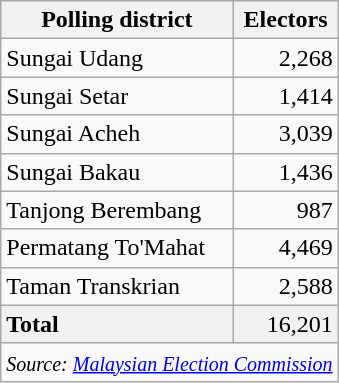<table class="wikitable sortable">
<tr>
<th>Polling district</th>
<th>Electors</th>
</tr>
<tr>
<td>Sungai Udang</td>
<td align="right">2,268</td>
</tr>
<tr>
<td>Sungai Setar</td>
<td align="right">1,414</td>
</tr>
<tr>
<td>Sungai Acheh</td>
<td align="right">3,039</td>
</tr>
<tr>
<td>Sungai Bakau</td>
<td align="right">1,436</td>
</tr>
<tr>
<td>Tanjong Berembang</td>
<td align="right">987</td>
</tr>
<tr>
<td>Permatang To'Mahat</td>
<td align="right">4,469</td>
</tr>
<tr>
<td>Taman Transkrian</td>
<td align="right">2,588</td>
</tr>
<tr>
<td style="background: #f2f2f2"><strong>Total</strong></td>
<td style="background: #f2f2f2" align="right">16,201</td>
</tr>
<tr>
<td colspan="2"  align="right"><small><em>Source: <a href='#'>Malaysian Election Commission</a></em></small></td>
</tr>
</table>
